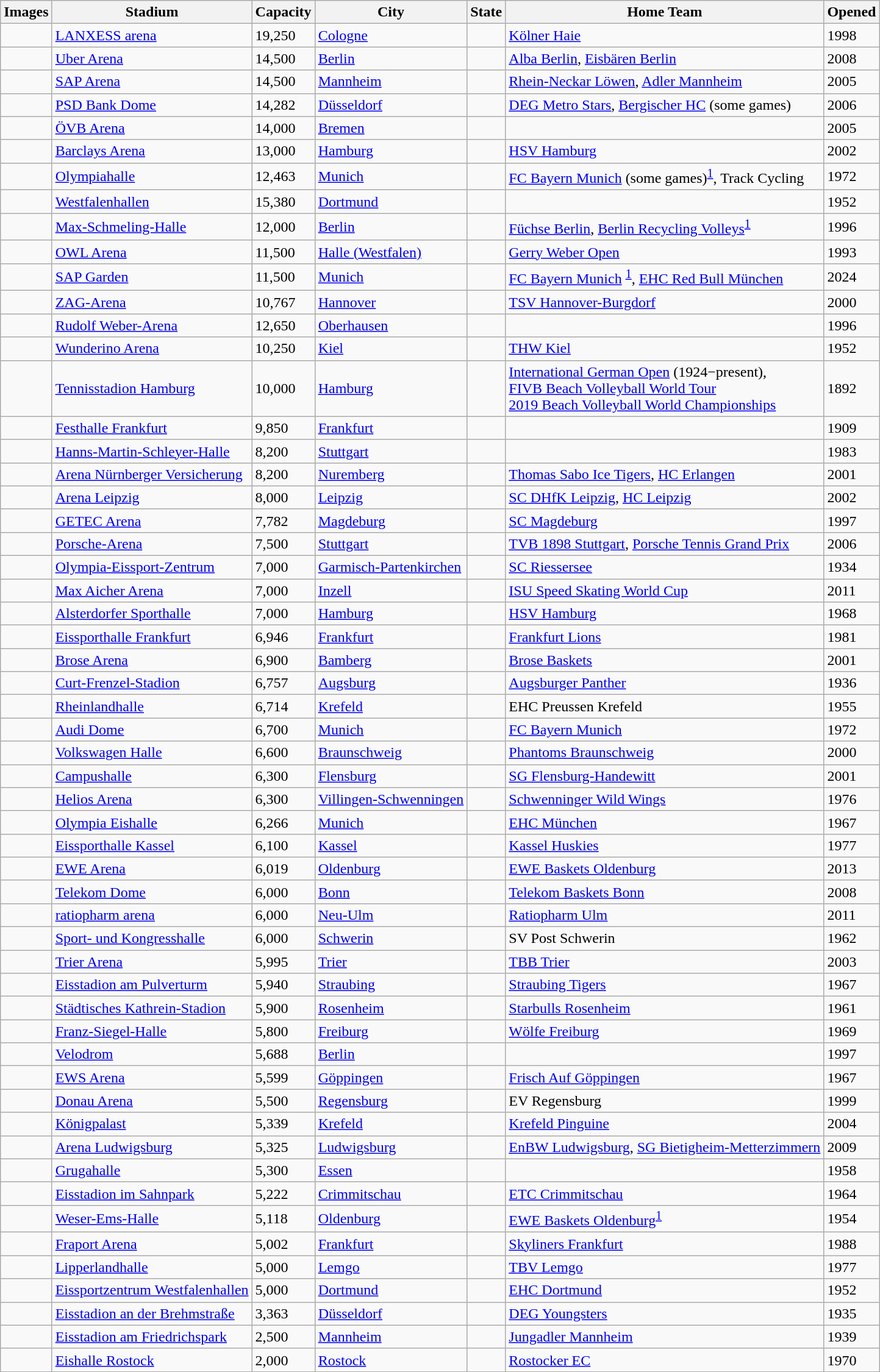<table class="wikitable sortable">
<tr>
<th class="unsortable">Images</th>
<th>Stadium</th>
<th>Capacity</th>
<th>City</th>
<th>State</th>
<th>Home Team</th>
<th>Opened</th>
</tr>
<tr>
<td></td>
<td><a href='#'>LANXESS arena</a></td>
<td>19,250</td>
<td><a href='#'>Cologne</a></td>
<td></td>
<td><a href='#'>Kölner Haie</a></td>
<td>1998</td>
</tr>
<tr>
<td></td>
<td><a href='#'>Uber Arena</a></td>
<td>14,500</td>
<td><a href='#'>Berlin</a></td>
<td></td>
<td><a href='#'>Alba Berlin</a>, <a href='#'>Eisbären Berlin</a></td>
<td>2008</td>
</tr>
<tr>
<td></td>
<td><a href='#'>SAP Arena</a></td>
<td>14,500</td>
<td><a href='#'>Mannheim</a></td>
<td></td>
<td><a href='#'>Rhein-Neckar Löwen</a>, <a href='#'>Adler Mannheim</a></td>
<td>2005</td>
</tr>
<tr>
<td></td>
<td><a href='#'>PSD Bank Dome</a></td>
<td>14,282</td>
<td><a href='#'>Düsseldorf</a></td>
<td></td>
<td><a href='#'>DEG Metro Stars</a>, <a href='#'>Bergischer HC</a> (some games)</td>
<td>2006</td>
</tr>
<tr>
<td></td>
<td><a href='#'>ÖVB Arena</a></td>
<td>14,000</td>
<td><a href='#'>Bremen</a></td>
<td></td>
<td></td>
<td>2005</td>
</tr>
<tr>
<td></td>
<td><a href='#'>Barclays Arena</a></td>
<td>13,000</td>
<td><a href='#'>Hamburg</a></td>
<td></td>
<td><a href='#'>HSV Hamburg</a></td>
<td>2002</td>
</tr>
<tr>
<td></td>
<td><a href='#'>Olympiahalle</a></td>
<td>12,463</td>
<td><a href='#'>Munich</a></td>
<td></td>
<td><a href='#'>FC Bayern Munich</a> (some games)<sup><a href='#'>1</a></sup>, Track Cycling</td>
<td>1972</td>
</tr>
<tr>
<td></td>
<td><a href='#'>Westfalenhallen</a></td>
<td>15,380</td>
<td><a href='#'>Dortmund</a></td>
<td></td>
<td></td>
<td>1952</td>
</tr>
<tr>
<td></td>
<td><a href='#'>Max-Schmeling-Halle</a></td>
<td>12,000</td>
<td><a href='#'>Berlin</a></td>
<td></td>
<td><a href='#'>Füchse Berlin</a>, <a href='#'>Berlin Recycling Volleys</a><sup><a href='#'>1</a></sup></td>
<td>1996</td>
</tr>
<tr>
<td></td>
<td><a href='#'>OWL Arena</a></td>
<td>11,500</td>
<td><a href='#'>Halle (Westfalen)</a></td>
<td></td>
<td><a href='#'>Gerry Weber Open</a></td>
<td>1993</td>
</tr>
<tr>
<td></td>
<td><a href='#'>SAP Garden</a></td>
<td>11,500</td>
<td><a href='#'>Munich</a></td>
<td></td>
<td><a href='#'>FC Bayern Munich</a> <sup><a href='#'>1</a></sup>, <a href='#'>EHC Red Bull München</a></td>
<td>2024</td>
</tr>
<tr>
<td></td>
<td><a href='#'>ZAG-Arena</a></td>
<td>10,767</td>
<td><a href='#'>Hannover</a></td>
<td></td>
<td><a href='#'>TSV Hannover-Burgdorf</a></td>
<td>2000</td>
</tr>
<tr>
<td></td>
<td><a href='#'>Rudolf Weber-Arena</a></td>
<td>12,650</td>
<td><a href='#'>Oberhausen</a></td>
<td></td>
<td></td>
<td>1996</td>
</tr>
<tr>
<td></td>
<td><a href='#'>Wunderino Arena</a></td>
<td>10,250</td>
<td><a href='#'>Kiel</a></td>
<td></td>
<td><a href='#'>THW Kiel</a></td>
<td>1952</td>
</tr>
<tr>
<td></td>
<td><a href='#'>Tennisstadion Hamburg</a></td>
<td>10,000</td>
<td><a href='#'>Hamburg</a></td>
<td></td>
<td><a href='#'>International German Open</a> (1924−present), <br> <a href='#'>FIVB Beach Volleyball World Tour</a> <br> <a href='#'>2019 Beach Volleyball World Championships</a></td>
<td>1892</td>
</tr>
<tr>
<td></td>
<td><a href='#'>Festhalle Frankfurt</a></td>
<td>9,850</td>
<td><a href='#'>Frankfurt</a></td>
<td></td>
<td></td>
<td>1909</td>
</tr>
<tr>
<td></td>
<td><a href='#'>Hanns-Martin-Schleyer-Halle</a></td>
<td>8,200</td>
<td><a href='#'>Stuttgart</a></td>
<td></td>
<td></td>
<td>1983</td>
</tr>
<tr>
<td></td>
<td><a href='#'>Arena Nürnberger Versicherung</a></td>
<td>8,200</td>
<td><a href='#'>Nuremberg</a></td>
<td></td>
<td><a href='#'>Thomas Sabo Ice Tigers</a>, <a href='#'>HC Erlangen</a></td>
<td>2001</td>
</tr>
<tr>
<td></td>
<td><a href='#'>Arena Leipzig</a></td>
<td>8,000</td>
<td><a href='#'>Leipzig</a></td>
<td></td>
<td><a href='#'>SC DHfK Leipzig</a>, <a href='#'>HC Leipzig</a></td>
<td>2002</td>
</tr>
<tr>
<td></td>
<td><a href='#'>GETEC Arena</a></td>
<td>7,782</td>
<td><a href='#'>Magdeburg</a></td>
<td></td>
<td><a href='#'>SC Magdeburg</a></td>
<td>1997</td>
</tr>
<tr>
<td></td>
<td><a href='#'>Porsche-Arena</a></td>
<td>7,500</td>
<td><a href='#'>Stuttgart</a></td>
<td></td>
<td><a href='#'>TVB 1898 Stuttgart</a>, <a href='#'>Porsche Tennis Grand Prix</a></td>
<td>2006</td>
</tr>
<tr>
<td></td>
<td><a href='#'>Olympia-Eissport-Zentrum</a></td>
<td>7,000</td>
<td><a href='#'>Garmisch-Partenkirchen</a></td>
<td></td>
<td><a href='#'>SC Riessersee</a></td>
<td>1934</td>
</tr>
<tr>
<td></td>
<td><a href='#'>Max Aicher Arena</a></td>
<td>7,000</td>
<td><a href='#'>Inzell</a></td>
<td></td>
<td><a href='#'>ISU Speed Skating World Cup</a></td>
<td>2011</td>
</tr>
<tr>
<td></td>
<td><a href='#'>Alsterdorfer Sporthalle</a></td>
<td>7,000</td>
<td><a href='#'>Hamburg</a></td>
<td></td>
<td><a href='#'>HSV Hamburg</a></td>
<td>1968</td>
</tr>
<tr>
<td></td>
<td><a href='#'>Eissporthalle Frankfurt</a></td>
<td>6,946</td>
<td><a href='#'>Frankfurt</a></td>
<td></td>
<td><a href='#'>Frankfurt Lions</a></td>
<td>1981</td>
</tr>
<tr>
<td></td>
<td><a href='#'>Brose Arena</a></td>
<td>6,900</td>
<td><a href='#'>Bamberg</a></td>
<td></td>
<td><a href='#'>Brose Baskets</a></td>
<td>2001</td>
</tr>
<tr>
<td></td>
<td><a href='#'>Curt-Frenzel-Stadion</a></td>
<td>6,757</td>
<td><a href='#'>Augsburg</a></td>
<td></td>
<td><a href='#'>Augsburger Panther</a></td>
<td>1936</td>
</tr>
<tr>
<td></td>
<td><a href='#'>Rheinlandhalle</a></td>
<td>6,714</td>
<td><a href='#'>Krefeld</a></td>
<td></td>
<td>EHC Preussen Krefeld</td>
<td>1955</td>
</tr>
<tr>
<td></td>
<td><a href='#'>Audi Dome</a></td>
<td>6,700</td>
<td><a href='#'>Munich</a></td>
<td></td>
<td><a href='#'>FC Bayern Munich</a></td>
<td>1972</td>
</tr>
<tr>
<td></td>
<td><a href='#'>Volkswagen Halle</a></td>
<td>6,600</td>
<td><a href='#'>Braunschweig</a></td>
<td></td>
<td><a href='#'>Phantoms Braunschweig</a></td>
<td>2000</td>
</tr>
<tr>
<td></td>
<td><a href='#'>Campushalle</a></td>
<td>6,300</td>
<td><a href='#'>Flensburg</a></td>
<td></td>
<td><a href='#'>SG Flensburg-Handewitt</a></td>
<td>2001</td>
</tr>
<tr>
<td></td>
<td><a href='#'>Helios Arena</a></td>
<td>6,300</td>
<td><a href='#'>Villingen-Schwenningen</a></td>
<td></td>
<td><a href='#'>Schwenninger Wild Wings</a></td>
<td>1976</td>
</tr>
<tr>
<td></td>
<td><a href='#'>Olympia Eishalle</a></td>
<td>6,266</td>
<td><a href='#'>Munich</a></td>
<td></td>
<td><a href='#'>EHC München</a></td>
<td>1967</td>
</tr>
<tr>
<td></td>
<td><a href='#'>Eissporthalle Kassel</a></td>
<td>6,100</td>
<td><a href='#'>Kassel</a></td>
<td></td>
<td><a href='#'>Kassel Huskies</a></td>
<td>1977</td>
</tr>
<tr>
<td></td>
<td><a href='#'>EWE Arena</a></td>
<td>6,019</td>
<td><a href='#'>Oldenburg</a></td>
<td></td>
<td><a href='#'>EWE Baskets Oldenburg</a></td>
<td>2013</td>
</tr>
<tr>
<td></td>
<td><a href='#'>Telekom Dome</a></td>
<td>6,000</td>
<td><a href='#'>Bonn</a></td>
<td></td>
<td><a href='#'>Telekom Baskets Bonn</a></td>
<td>2008</td>
</tr>
<tr>
<td></td>
<td><a href='#'>ratiopharm arena</a></td>
<td>6,000</td>
<td><a href='#'>Neu-Ulm</a></td>
<td></td>
<td><a href='#'>Ratiopharm Ulm</a></td>
<td>2011</td>
</tr>
<tr>
<td></td>
<td><a href='#'>Sport- und Kongresshalle</a></td>
<td>6,000</td>
<td><a href='#'>Schwerin</a></td>
<td></td>
<td>SV Post Schwerin</td>
<td>1962</td>
</tr>
<tr>
<td></td>
<td><a href='#'>Trier Arena</a></td>
<td>5,995</td>
<td><a href='#'>Trier</a></td>
<td></td>
<td><a href='#'>TBB Trier</a></td>
<td>2003</td>
</tr>
<tr>
<td></td>
<td><a href='#'>Eisstadion am Pulverturm</a></td>
<td>5,940</td>
<td><a href='#'>Straubing</a></td>
<td></td>
<td><a href='#'>Straubing Tigers</a></td>
<td>1967</td>
</tr>
<tr>
<td></td>
<td><a href='#'>Städtisches Kathrein-Stadion</a></td>
<td>5,900</td>
<td><a href='#'>Rosenheim</a></td>
<td></td>
<td><a href='#'>Starbulls Rosenheim</a></td>
<td>1961</td>
</tr>
<tr>
<td></td>
<td><a href='#'>Franz-Siegel-Halle</a></td>
<td>5,800</td>
<td><a href='#'>Freiburg</a></td>
<td></td>
<td><a href='#'>Wölfe Freiburg</a></td>
<td>1969</td>
</tr>
<tr>
<td></td>
<td><a href='#'>Velodrom</a></td>
<td>5,688</td>
<td><a href='#'>Berlin</a></td>
<td></td>
<td></td>
<td>1997</td>
</tr>
<tr>
<td></td>
<td><a href='#'>EWS Arena</a></td>
<td>5,599</td>
<td><a href='#'>Göppingen</a></td>
<td></td>
<td><a href='#'>Frisch Auf Göppingen</a></td>
<td>1967</td>
</tr>
<tr>
<td></td>
<td><a href='#'>Donau Arena</a></td>
<td>5,500</td>
<td><a href='#'>Regensburg</a></td>
<td></td>
<td>EV Regensburg</td>
<td>1999</td>
</tr>
<tr>
<td></td>
<td><a href='#'>Königpalast</a></td>
<td>5,339</td>
<td><a href='#'>Krefeld</a></td>
<td></td>
<td><a href='#'>Krefeld Pinguine</a></td>
<td>2004</td>
</tr>
<tr>
<td></td>
<td><a href='#'>Arena Ludwigsburg</a></td>
<td>5,325</td>
<td><a href='#'>Ludwigsburg</a></td>
<td></td>
<td><a href='#'>EnBW Ludwigsburg</a>, <a href='#'>SG Bietigheim-Metterzimmern</a></td>
<td>2009</td>
</tr>
<tr>
<td></td>
<td><a href='#'>Grugahalle</a></td>
<td>5,300</td>
<td><a href='#'>Essen</a></td>
<td></td>
<td></td>
<td>1958</td>
</tr>
<tr>
<td></td>
<td><a href='#'>Eisstadion im Sahnpark</a></td>
<td>5,222</td>
<td><a href='#'>Crimmitschau</a></td>
<td></td>
<td><a href='#'>ETC Crimmitschau</a></td>
<td>1964</td>
</tr>
<tr>
<td></td>
<td><a href='#'>Weser-Ems-Halle</a></td>
<td>5,118</td>
<td><a href='#'>Oldenburg</a></td>
<td></td>
<td><a href='#'>EWE Baskets Oldenburg</a><sup><a href='#'>1</a></sup></td>
<td>1954</td>
</tr>
<tr>
<td></td>
<td><a href='#'>Fraport Arena</a></td>
<td>5,002</td>
<td><a href='#'>Frankfurt</a></td>
<td></td>
<td><a href='#'>Skyliners Frankfurt</a></td>
<td>1988</td>
</tr>
<tr>
<td></td>
<td><a href='#'>Lipperlandhalle</a></td>
<td>5,000</td>
<td><a href='#'>Lemgo</a></td>
<td></td>
<td><a href='#'>TBV Lemgo</a></td>
<td>1977</td>
</tr>
<tr>
<td></td>
<td><a href='#'>Eissportzentrum Westfalenhallen</a></td>
<td>5,000</td>
<td><a href='#'>Dortmund</a></td>
<td></td>
<td><a href='#'>EHC Dortmund</a></td>
<td>1952</td>
</tr>
<tr>
<td></td>
<td><a href='#'>Eisstadion an der Brehmstraße</a></td>
<td>3,363</td>
<td><a href='#'>Düsseldorf</a></td>
<td></td>
<td><a href='#'>DEG Youngsters</a></td>
<td>1935</td>
</tr>
<tr>
<td></td>
<td><a href='#'>Eisstadion am Friedrichspark</a></td>
<td>2,500</td>
<td><a href='#'>Mannheim</a></td>
<td></td>
<td><a href='#'>Jungadler Mannheim</a></td>
<td>1939</td>
</tr>
<tr>
<td></td>
<td><a href='#'>Eishalle Rostock</a></td>
<td>2,000</td>
<td><a href='#'>Rostock</a></td>
<td></td>
<td><a href='#'>Rostocker EC</a></td>
<td>1970</td>
</tr>
<tr>
</tr>
</table>
